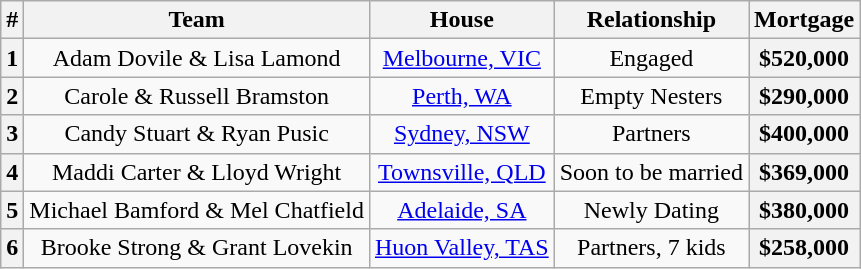<table class="wikitable" style="text-align:center">
<tr valign="top">
<th>#</th>
<th>Team</th>
<th>House</th>
<th>Relationship</th>
<th>Mortgage</th>
</tr>
<tr>
<th scope="col" style="background; color:black;">1</th>
<td>Adam Dovile & Lisa Lamond</td>
<td><a href='#'>Melbourne, VIC</a></td>
<td>Engaged</td>
<th>$520,000</th>
</tr>
<tr>
<th scope="col" style="background:; color:black;">2</th>
<td>Carole & Russell Bramston</td>
<td><a href='#'>Perth, WA</a></td>
<td>Empty Nesters</td>
<th>$290,000</th>
</tr>
<tr>
<th scope="col" style="background:; color:black;">3</th>
<td>Candy Stuart & Ryan Pusic</td>
<td><a href='#'>Sydney, NSW</a></td>
<td>Partners</td>
<th>$400,000</th>
</tr>
<tr>
<th scope="col" style="background:; color:black;">4</th>
<td>Maddi Carter & Lloyd Wright</td>
<td><a href='#'>Townsville, QLD</a></td>
<td>Soon to be married</td>
<th>$369,000</th>
</tr>
<tr>
<th scope="col" style="background:; color:black;">5</th>
<td>Michael Bamford & Mel Chatfield</td>
<td><a href='#'>Adelaide, SA</a></td>
<td>Newly Dating</td>
<th>$380,000</th>
</tr>
<tr>
<th scope="col" style="background:; color:black;">6</th>
<td>Brooke Strong & Grant Lovekin</td>
<td><a href='#'>Huon Valley, TAS</a></td>
<td>Partners, 7 kids</td>
<th>$258,000</th>
</tr>
</table>
